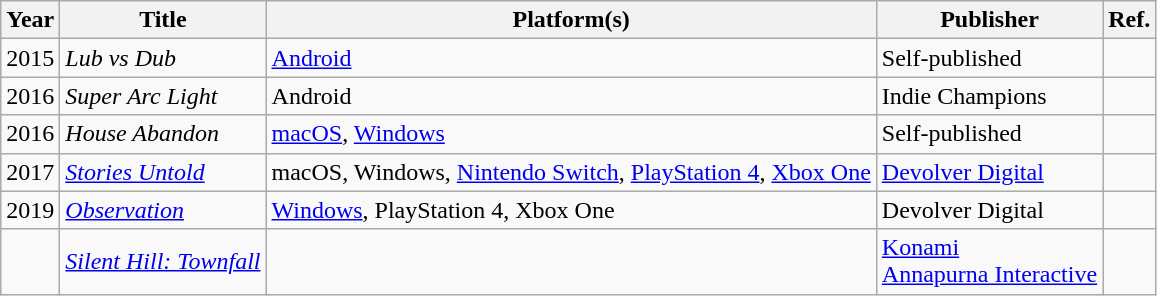<table class="wikitable sortable">
<tr>
<th>Year</th>
<th>Title</th>
<th>Platform(s)</th>
<th>Publisher</th>
<th>Ref.</th>
</tr>
<tr>
<td>2015</td>
<td><em>Lub vs Dub</em></td>
<td><a href='#'>Android</a></td>
<td>Self-published</td>
<td></td>
</tr>
<tr>
<td>2016</td>
<td><em>Super Arc Light</em></td>
<td>Android</td>
<td>Indie Champions</td>
<td></td>
</tr>
<tr>
<td>2016</td>
<td><em>House Abandon</em></td>
<td><a href='#'>macOS</a>, <a href='#'>Windows</a></td>
<td>Self-published</td>
<td></td>
</tr>
<tr>
<td>2017</td>
<td><em><a href='#'>Stories Untold</a></em></td>
<td>macOS, Windows, <a href='#'>Nintendo Switch</a>, <a href='#'>PlayStation 4</a>, <a href='#'>Xbox One</a></td>
<td><a href='#'>Devolver Digital</a></td>
<td></td>
</tr>
<tr>
<td>2019</td>
<td><em><a href='#'>Observation</a></em></td>
<td><a href='#'>Windows</a>, PlayStation 4, Xbox One</td>
<td>Devolver Digital</td>
<td></td>
</tr>
<tr>
<td></td>
<td><em><a href='#'>Silent Hill: Townfall</a></em></td>
<td></td>
<td><a href='#'>Konami</a><br><a href='#'>Annapurna Interactive</a></td>
<td></td>
</tr>
</table>
